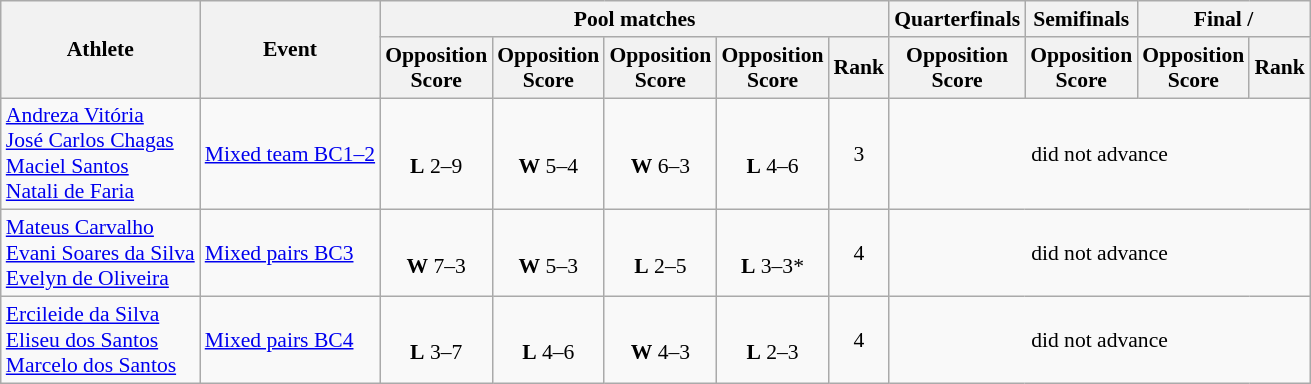<table class=wikitable style="font-size:90%">
<tr>
<th rowspan="2">Athlete</th>
<th rowspan="2">Event</th>
<th colspan="5">Pool matches</th>
<th>Quarterfinals</th>
<th>Semifinals</th>
<th colspan=2>Final / </th>
</tr>
<tr>
<th>Opposition<br>Score</th>
<th>Opposition<br>Score</th>
<th>Opposition<br>Score</th>
<th>Opposition<br>Score</th>
<th>Rank</th>
<th>Opposition<br>Score</th>
<th>Opposition<br>Score</th>
<th>Opposition<br>Score</th>
<th>Rank</th>
</tr>
<tr>
<td><a href='#'>Andreza Vitória</a><br><a href='#'>José Carlos Chagas</a><br><a href='#'>Maciel Santos</a><br><a href='#'>Natali de Faria</a></td>
<td><a href='#'>Mixed team BC1–2</a></td>
<td align="center"><br><strong>L</strong> 2–9</td>
<td align="center"><br><strong>W</strong> 5–4</td>
<td align="center"><br><strong>W</strong> 6–3</td>
<td align="center"><br><strong>L</strong> 4–6</td>
<td align="center">3</td>
<td colspan=4 align="center">did not advance</td>
</tr>
<tr>
<td><a href='#'>Mateus Carvalho</a><br><a href='#'>Evani Soares da Silva</a><br><a href='#'>Evelyn de Oliveira</a></td>
<td><a href='#'>Mixed pairs BC3</a></td>
<td align="center"><br><strong>W</strong> 7–3</td>
<td align="center"><br><strong>W</strong> 5–3</td>
<td align="center"> <br><strong>L</strong> 2–5</td>
<td align="center"><br><strong>L</strong> 3–3*</td>
<td align="center">4</td>
<td colspan=4 align="center">did not advance</td>
</tr>
<tr>
<td><a href='#'>Ercileide da Silva</a><br><a href='#'>Eliseu dos Santos</a><br><a href='#'>Marcelo dos Santos</a></td>
<td><a href='#'>Mixed pairs BC4</a></td>
<td align="center"><br><strong>L</strong> 3–7</td>
<td align="center"><br><strong>L</strong> 4–6</td>
<td align="center"><br><strong>W</strong> 4–3</td>
<td align="center"><br><strong>L</strong> 2–3</td>
<td align="center">4</td>
<td colspan=4 align="center">did not advance</td>
</tr>
</table>
